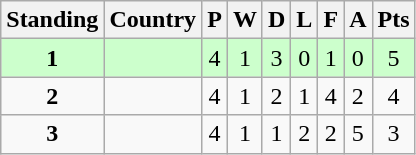<table class="wikitable" style="text-align: center">
<tr>
<th scope="col">Standing</th>
<th scope="col">Country</th>
<th scope="col">P</th>
<th scope="col">W</th>
<th scope="col">D</th>
<th scope="col">L</th>
<th scope="col">F</th>
<th scope="col">A</th>
<th scope="col">Pts</th>
</tr>
<tr style="background:#ccffcc;">
<td><strong>1</strong></td>
<td style="text-align: left"><strong></strong></td>
<td>4</td>
<td>1</td>
<td>3</td>
<td>0</td>
<td>1</td>
<td>0</td>
<td>5</td>
</tr>
<tr>
<td><strong>2</strong></td>
<td style="text-align: left"></td>
<td>4</td>
<td>1</td>
<td>2</td>
<td>1</td>
<td>4</td>
<td>2</td>
<td>4</td>
</tr>
<tr>
<td><strong>3</strong></td>
<td style="text-align: left"></td>
<td>4</td>
<td>1</td>
<td>1</td>
<td>2</td>
<td>2</td>
<td>5</td>
<td>3</td>
</tr>
</table>
